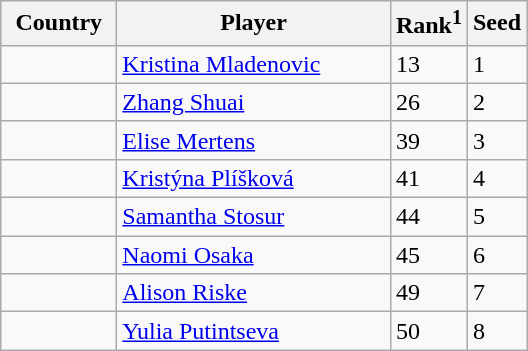<table class="sortable wikitable">
<tr>
<th width="70">Country</th>
<th width="175">Player</th>
<th>Rank<sup>1</sup></th>
<th>Seed</th>
</tr>
<tr>
<td></td>
<td><a href='#'>Kristina Mladenovic</a></td>
<td>13</td>
<td>1</td>
</tr>
<tr>
<td></td>
<td><a href='#'>Zhang Shuai</a></td>
<td>26</td>
<td>2</td>
</tr>
<tr>
<td></td>
<td><a href='#'>Elise Mertens</a></td>
<td>39</td>
<td>3</td>
</tr>
<tr>
<td></td>
<td><a href='#'>Kristýna Plíšková</a></td>
<td>41</td>
<td>4</td>
</tr>
<tr>
<td></td>
<td><a href='#'>Samantha Stosur</a></td>
<td>44</td>
<td>5</td>
</tr>
<tr>
<td></td>
<td><a href='#'>Naomi Osaka</a></td>
<td>45</td>
<td>6</td>
</tr>
<tr>
<td></td>
<td><a href='#'>Alison Riske</a></td>
<td>49</td>
<td>7</td>
</tr>
<tr>
<td></td>
<td><a href='#'>Yulia Putintseva</a></td>
<td>50</td>
<td>8</td>
</tr>
</table>
